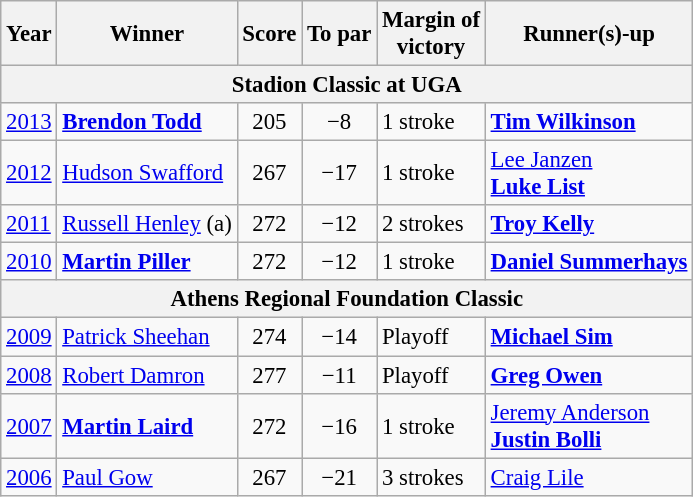<table class=wikitable style=font-size:95%>
<tr>
<th>Year</th>
<th>Winner</th>
<th>Score</th>
<th>To par</th>
<th>Margin of<br>victory</th>
<th>Runner(s)-up</th>
</tr>
<tr>
<th colspan=7>Stadion Classic at UGA</th>
</tr>
<tr>
<td><a href='#'>2013</a></td>
<td> <strong><a href='#'>Brendon Todd</a></strong></td>
<td align=center>205</td>
<td align=center>−8</td>
<td>1 stroke</td>
<td> <strong><a href='#'>Tim Wilkinson</a></strong></td>
</tr>
<tr>
<td><a href='#'>2012</a></td>
<td> <a href='#'>Hudson Swafford</a></td>
<td align=center>267</td>
<td align=center>−17</td>
<td>1 stroke</td>
<td> <a href='#'>Lee Janzen</a><br> <strong><a href='#'>Luke List</a></strong></td>
</tr>
<tr>
<td><a href='#'>2011</a></td>
<td> <a href='#'>Russell Henley</a> (a)</td>
<td align=center>272</td>
<td align=center>−12</td>
<td>2 strokes</td>
<td> <strong><a href='#'>Troy Kelly</a></strong></td>
</tr>
<tr>
<td><a href='#'>2010</a></td>
<td> <strong><a href='#'>Martin Piller</a></strong></td>
<td align=center>272</td>
<td align=center>−12</td>
<td>1 stroke</td>
<td> <strong><a href='#'>Daniel Summerhays</a></strong></td>
</tr>
<tr>
<th colspan=7>Athens Regional Foundation Classic</th>
</tr>
<tr>
<td><a href='#'>2009</a></td>
<td> <a href='#'>Patrick Sheehan</a></td>
<td align=center>274</td>
<td align=center>−14</td>
<td>Playoff</td>
<td> <strong><a href='#'>Michael Sim</a></strong></td>
</tr>
<tr>
<td><a href='#'>2008</a></td>
<td> <a href='#'>Robert Damron</a></td>
<td align=center>277</td>
<td align=center>−11</td>
<td>Playoff</td>
<td> <strong><a href='#'>Greg Owen</a></strong></td>
</tr>
<tr>
<td><a href='#'>2007</a></td>
<td> <strong><a href='#'>Martin Laird</a></strong></td>
<td align=center>272</td>
<td align=center>−16</td>
<td>1 stroke</td>
<td> <a href='#'>Jeremy Anderson</a><br> <strong><a href='#'>Justin Bolli</a></strong></td>
</tr>
<tr>
<td><a href='#'>2006</a></td>
<td> <a href='#'>Paul Gow</a></td>
<td align=center>267</td>
<td align=center>−21</td>
<td>3 strokes</td>
<td> <a href='#'>Craig Lile</a></td>
</tr>
</table>
